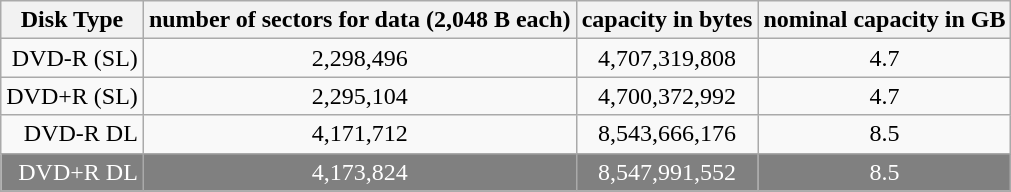<table class="wikitable" style="text-align:center;">
<tr>
<th>Disk Type</th>
<th>number of sectors for data (2,048 B each)</th>
<th>capacity in bytes</th>
<th>nominal capacity in GB</th>
</tr>
<tr>
<td style="text-align:right;">DVD-R (SL)</td>
<td>2,298,496</td>
<td>4,707,319,808</td>
<td>4.7</td>
</tr>
<tr>
<td style="text-align:right;">DVD+R (SL)</td>
<td>2,295,104</td>
<td>4,700,372,992</td>
<td>4.7</td>
</tr>
<tr>
<td style="text-align:right;">DVD-R DL</td>
<td>4,171,712</td>
<td>8,543,666,176</td>
<td>8.5</td>
</tr>
<tr style="background:gray; color:white">
<td style="text-align:right;">DVD+R DL</td>
<td>4,173,824</td>
<td>8,547,991,552</td>
<td>8.5</td>
</tr>
<tr>
</tr>
</table>
